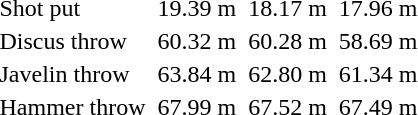<table>
<tr>
<td>Shot put</td>
<td></td>
<td>19.39 m</td>
<td></td>
<td>18.17 m</td>
<td></td>
<td>17.96 m</td>
</tr>
<tr>
<td>Discus throw</td>
<td></td>
<td>60.32 m</td>
<td></td>
<td>60.28 m</td>
<td></td>
<td>58.69 m</td>
</tr>
<tr>
<td>Javelin throw</td>
<td></td>
<td>63.84 m</td>
<td></td>
<td>62.80 m</td>
<td></td>
<td>61.34 m</td>
</tr>
<tr>
<td>Hammer throw</td>
<td></td>
<td>67.99 m</td>
<td></td>
<td>67.52 m</td>
<td></td>
<td>67.49 m</td>
</tr>
</table>
